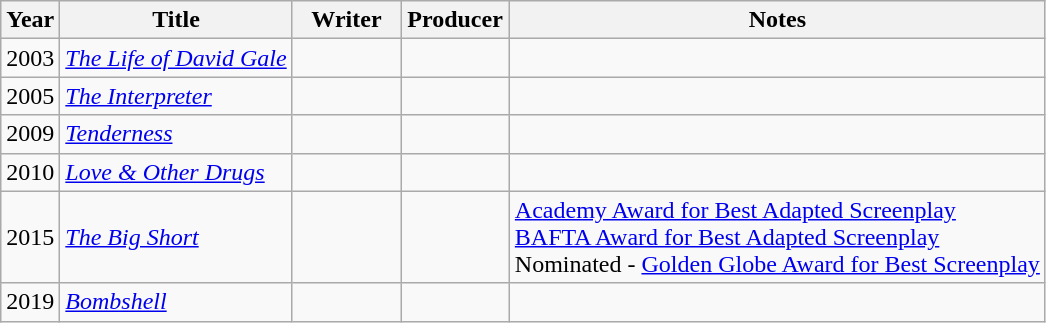<table class="wikitable">
<tr>
<th>Year</th>
<th>Title</th>
<th width=65>Writer</th>
<th width=65>Producer</th>
<th>Notes</th>
</tr>
<tr>
<td>2003</td>
<td><em><a href='#'>The Life of David Gale</a></em></td>
<td></td>
<td></td>
<td></td>
</tr>
<tr>
<td>2005</td>
<td><em><a href='#'>The Interpreter</a></em></td>
<td></td>
<td></td>
<td></td>
</tr>
<tr>
<td>2009</td>
<td><em><a href='#'>Tenderness</a></em></td>
<td></td>
<td></td>
<td></td>
</tr>
<tr>
<td>2010</td>
<td><em><a href='#'>Love & Other Drugs</a></em></td>
<td></td>
<td></td>
<td></td>
</tr>
<tr>
<td>2015</td>
<td><em><a href='#'>The Big Short</a></em></td>
<td></td>
<td></td>
<td><a href='#'>Academy Award for Best Adapted Screenplay</a><br><a href='#'>BAFTA Award for Best Adapted Screenplay</a><br>Nominated - <a href='#'>Golden Globe Award for Best Screenplay</a></td>
</tr>
<tr>
<td>2019</td>
<td><em><a href='#'>Bombshell</a></em></td>
<td></td>
<td></td>
<td></td>
</tr>
</table>
